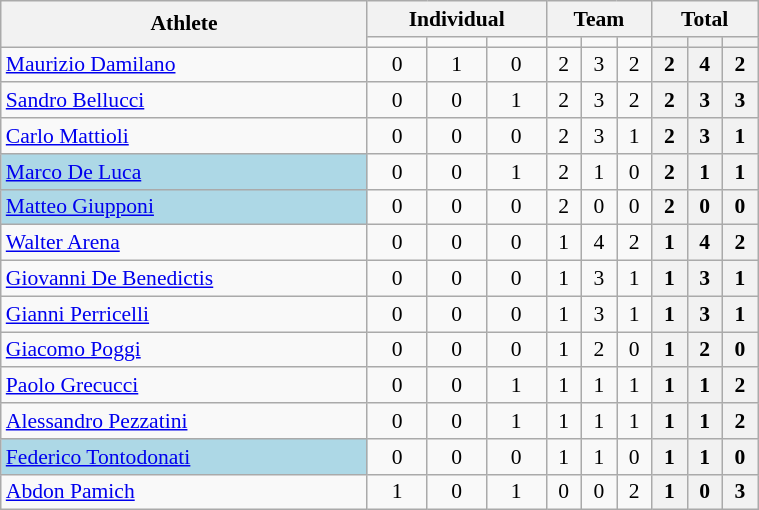<table class="wikitable" width=40% style="font-size:90%; text-align:center;">
<tr>
<th rowspan=2>Athlete</th>
<th colspan=3>Individual</th>
<th colspan=3>Team</th>
<th colspan=3>Total</th>
</tr>
<tr>
<td></td>
<td></td>
<td></td>
<td></td>
<td></td>
<td></td>
<th></th>
<th></th>
<th></th>
</tr>
<tr>
<td align=left><a href='#'>Maurizio Damilano</a></td>
<td>0</td>
<td>1</td>
<td>0</td>
<td>2</td>
<td>3</td>
<td>2</td>
<th>2</th>
<th>4</th>
<th>2</th>
</tr>
<tr>
<td align=left><a href='#'>Sandro Bellucci</a></td>
<td>0</td>
<td>0</td>
<td>1</td>
<td>2</td>
<td>3</td>
<td>2</td>
<th>2</th>
<th>3</th>
<th>3</th>
</tr>
<tr>
<td align=left><a href='#'>Carlo Mattioli</a></td>
<td>0</td>
<td>0</td>
<td>0</td>
<td>2</td>
<td>3</td>
<td>1</td>
<th>2</th>
<th>3</th>
<th>1</th>
</tr>
<tr>
<td align=left bgcolor=lightblue><a href='#'>Marco De Luca</a></td>
<td>0</td>
<td>0</td>
<td>1</td>
<td>2</td>
<td>1</td>
<td>0</td>
<th>2</th>
<th>1</th>
<th>1</th>
</tr>
<tr>
<td align=left bgcolor=lightblue><a href='#'>Matteo Giupponi</a></td>
<td>0</td>
<td>0</td>
<td>0</td>
<td>2</td>
<td>0</td>
<td>0</td>
<th>2</th>
<th>0</th>
<th>0</th>
</tr>
<tr>
<td align=left><a href='#'>Walter Arena</a></td>
<td>0</td>
<td>0</td>
<td>0</td>
<td>1</td>
<td>4</td>
<td>2</td>
<th>1</th>
<th>4</th>
<th>2</th>
</tr>
<tr>
<td align=left><a href='#'>Giovanni De Benedictis</a></td>
<td>0</td>
<td>0</td>
<td>0</td>
<td>1</td>
<td>3</td>
<td>1</td>
<th>1</th>
<th>3</th>
<th>1</th>
</tr>
<tr>
<td align=left><a href='#'>Gianni Perricelli</a></td>
<td>0</td>
<td>0</td>
<td>0</td>
<td>1</td>
<td>3</td>
<td>1</td>
<th>1</th>
<th>3</th>
<th>1</th>
</tr>
<tr>
<td align=left><a href='#'>Giacomo Poggi</a></td>
<td>0</td>
<td>0</td>
<td>0</td>
<td>1</td>
<td>2</td>
<td>0</td>
<th>1</th>
<th>2</th>
<th>0</th>
</tr>
<tr>
<td align=left><a href='#'>Paolo Grecucci</a></td>
<td>0</td>
<td>0</td>
<td>1</td>
<td>1</td>
<td>1</td>
<td>1</td>
<th>1</th>
<th>1</th>
<th>2</th>
</tr>
<tr>
<td align=left><a href='#'>Alessandro Pezzatini</a></td>
<td>0</td>
<td>0</td>
<td>1</td>
<td>1</td>
<td>1</td>
<td>1</td>
<th>1</th>
<th>1</th>
<th>2</th>
</tr>
<tr>
<td align=left bgcolor=lightblue><a href='#'>Federico Tontodonati</a></td>
<td>0</td>
<td>0</td>
<td>0</td>
<td>1</td>
<td>1</td>
<td>0</td>
<th>1</th>
<th>1</th>
<th>0</th>
</tr>
<tr>
<td align=left><a href='#'>Abdon Pamich</a></td>
<td>1</td>
<td>0</td>
<td>1</td>
<td>0</td>
<td>0</td>
<td>2</td>
<th>1</th>
<th>0</th>
<th>3</th>
</tr>
</table>
